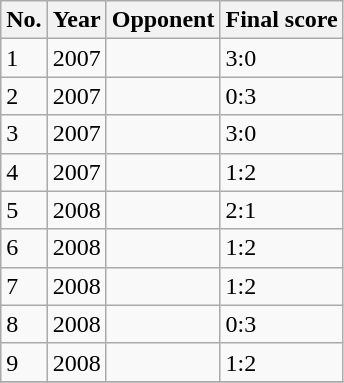<table class="wikitable">
<tr>
<th>No.</th>
<th>Year</th>
<th>Opponent</th>
<th>Final score</th>
</tr>
<tr>
<td>1</td>
<td>2007</td>
<td></td>
<td>3:0</td>
</tr>
<tr>
<td>2</td>
<td>2007</td>
<td></td>
<td>0:3</td>
</tr>
<tr>
<td>3</td>
<td>2007</td>
<td></td>
<td>3:0</td>
</tr>
<tr>
<td>4</td>
<td>2007</td>
<td></td>
<td>1:2</td>
</tr>
<tr>
<td>5</td>
<td>2008</td>
<td></td>
<td>2:1</td>
</tr>
<tr>
<td>6</td>
<td>2008</td>
<td></td>
<td>1:2</td>
</tr>
<tr>
<td>7</td>
<td>2008</td>
<td></td>
<td>1:2</td>
</tr>
<tr>
<td>8</td>
<td>2008</td>
<td></td>
<td>0:3</td>
</tr>
<tr>
<td>9</td>
<td>2008</td>
<td></td>
<td>1:2</td>
</tr>
<tr>
</tr>
</table>
